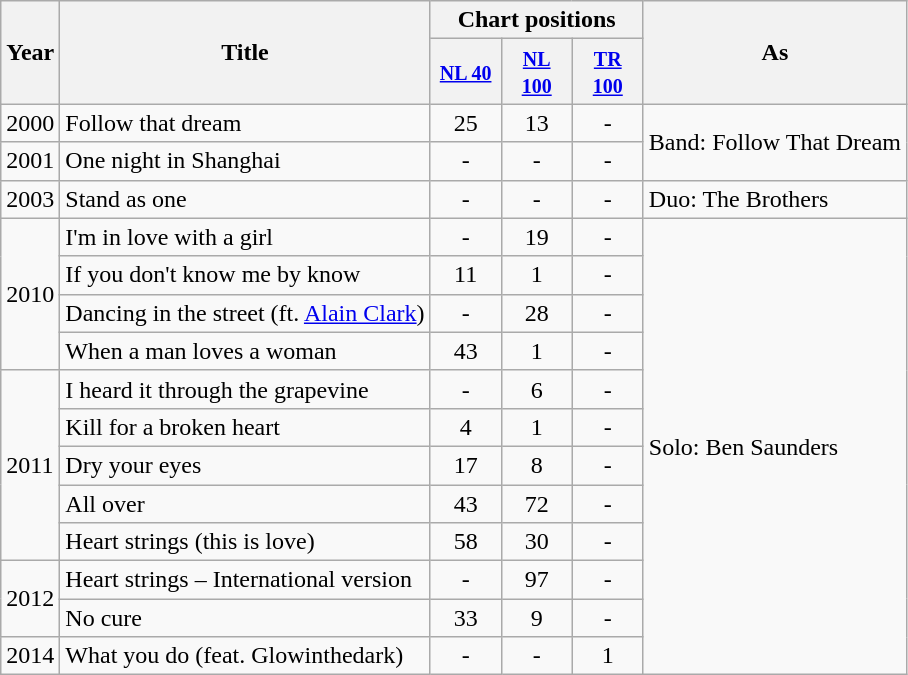<table class="wikitable">
<tr>
<th rowspan="2">Year</th>
<th rowspan="2">Title</th>
<th colspan="3">Chart positions</th>
<th rowspan="2">As</th>
</tr>
<tr>
<th width="40"><small><a href='#'>NL 40</a></small><br></th>
<th width="40"><small><a href='#'>NL 100</a></small><br></th>
<th width="40"><small><a href='#'>TR 100</a></small></th>
</tr>
<tr>
<td align="left" rowspan="1">2000</td>
<td align="left" valign="top">Follow that dream</td>
<td align="center" valign="top">25</td>
<td align="center" valign="top">13</td>
<td align="center" valign="top">-</td>
<td align="left" rowspan="2">Band: Follow That Dream</td>
</tr>
<tr>
<td align="left" rowspan="1">2001</td>
<td align="left" valign="top">One night in Shanghai</td>
<td align="center" valign="top">-</td>
<td align="center" valign="top">-</td>
<td align="center" valign="top">-</td>
</tr>
<tr>
<td align="left" rowspan="1">2003</td>
<td align="left" valign="top">Stand as one</td>
<td align="center" valign="top">-</td>
<td align="center" valign="top">-</td>
<td align="center" valign="top">-</td>
<td align="left" rowspan="1">Duo: The Brothers</td>
</tr>
<tr>
<td align="left" rowspan="4">2010</td>
<td align="left" valign="top">I'm in love with a girl</td>
<td align="center" valign="top">-</td>
<td align="center" valign="top">19</td>
<td align="center" valign="top">-</td>
<td align="left" rowspan="12">Solo: Ben Saunders</td>
</tr>
<tr>
<td align="left" valign="top">If you don't know me by know</td>
<td align="center" valign="top">11</td>
<td align="center" valign="top">1</td>
<td align="center" valign="top">-</td>
</tr>
<tr>
<td align="left" valign="top">Dancing in the street (ft. <a href='#'>Alain Clark</a>)</td>
<td align="center" valign="top">-</td>
<td align="center" valign="top">28</td>
<td align="center" valign="top">-</td>
</tr>
<tr>
<td align="left" valign="top">When a man loves a woman</td>
<td align="center" valign="top">43</td>
<td align="center" valign="top">1</td>
<td align="center" valign="top">-</td>
</tr>
<tr>
<td align="left" rowspan="5">2011</td>
<td align="left" valign="top">I heard it through the grapevine</td>
<td align="center" valign="top">-</td>
<td align="center" valign="top">6</td>
<td align="center" valign="top">-</td>
</tr>
<tr>
<td align="left" valign="top">Kill for a broken heart</td>
<td align="center" valign="top">4</td>
<td align="center" valign="top">1</td>
<td align="center" valign="top">-</td>
</tr>
<tr>
<td align="left" valign="top">Dry your eyes</td>
<td align="center" valign="top">17</td>
<td align="center" valign="top">8</td>
<td align="center" valign="top">-</td>
</tr>
<tr>
<td align="left" valign="top">All over</td>
<td align="center" valign="top">43</td>
<td align="center" valign="top">72</td>
<td align="center" valign="top">-</td>
</tr>
<tr>
<td align="left" valign="top">Heart strings (this is love)</td>
<td align="center" valign="top">58</td>
<td align="center" valign="top">30</td>
<td align="center" valign="top">-</td>
</tr>
<tr>
<td align="left" rowspan="2">2012</td>
<td align="left" valign="top">Heart strings – International version</td>
<td align="center" valign="top">-</td>
<td align="center" valign="top">97</td>
<td align="center" valign="top">-</td>
</tr>
<tr>
<td align="left" valign="top">No cure</td>
<td align="center" valign="top">33</td>
<td align="center" valign="top">9</td>
<td align="center" valign="top">-</td>
</tr>
<tr>
<td align="left" rowspan="1">2014</td>
<td align="left" valign="top">What you do (feat. Glowinthedark)</td>
<td align="center" valign="top">-</td>
<td align="center" valign="top">-</td>
<td align="center" valign="top">1</td>
</tr>
</table>
